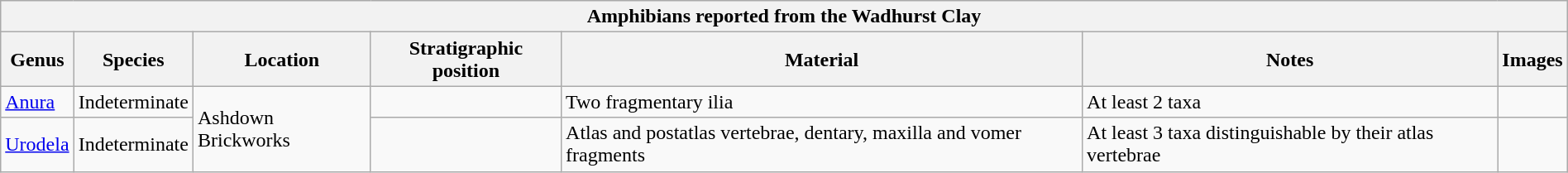<table class="wikitable" width="100%" align="center">
<tr>
<th colspan="7" align="center"><strong>Amphibians reported from the Wadhurst Clay</strong></th>
</tr>
<tr>
<th>Genus</th>
<th>Species</th>
<th>Location</th>
<th>Stratigraphic position</th>
<th>Material</th>
<th>Notes</th>
<th>Images</th>
</tr>
<tr>
<td><a href='#'>Anura</a></td>
<td>Indeterminate</td>
<td rowspan="2">Ashdown Brickworks</td>
<td></td>
<td>Two fragmentary ilia</td>
<td>At least 2 taxa</td>
<td></td>
</tr>
<tr>
<td><a href='#'>Urodela</a></td>
<td>Indeterminate</td>
<td></td>
<td>Atlas and postatlas vertebrae, dentary, maxilla and vomer fragments</td>
<td>At least 3 taxa distinguishable by their atlas vertebrae</td>
<td></td>
</tr>
</table>
